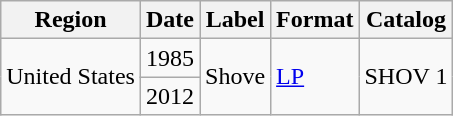<table class="wikitable">
<tr>
<th>Region</th>
<th>Date</th>
<th>Label</th>
<th>Format</th>
<th>Catalog</th>
</tr>
<tr>
<td rowspan="2">United States</td>
<td>1985</td>
<td rowspan="2">Shove</td>
<td rowspan="2"><a href='#'>LP</a></td>
<td rowspan="2">SHOV 1</td>
</tr>
<tr>
<td>2012</td>
</tr>
</table>
